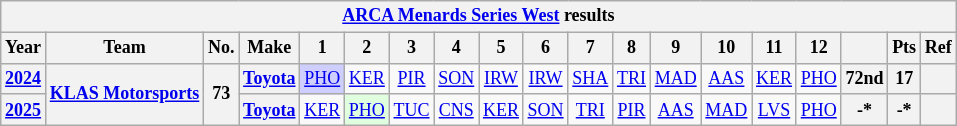<table class="wikitable" style="text-align:center; font-size:75%">
<tr>
<th colspan=19><a href='#'>ARCA Menards Series West</a> results</th>
</tr>
<tr>
<th>Year</th>
<th>Team</th>
<th>No.</th>
<th>Make</th>
<th>1</th>
<th>2</th>
<th>3</th>
<th>4</th>
<th>5</th>
<th>6</th>
<th>7</th>
<th>8</th>
<th>9</th>
<th>10</th>
<th>11</th>
<th>12</th>
<th></th>
<th>Pts</th>
<th>Ref</th>
</tr>
<tr>
<th><a href='#'>2024</a></th>
<th rowspan=2><a href='#'>KLAS Motorsports</a></th>
<th rowspan=2>73</th>
<th><a href='#'>Toyota</a></th>
<td style="background:#CFCFFF;"><a href='#'>PHO</a><br></td>
<td><a href='#'>KER</a></td>
<td><a href='#'>PIR</a></td>
<td><a href='#'>SON</a></td>
<td><a href='#'>IRW</a></td>
<td><a href='#'>IRW</a></td>
<td><a href='#'>SHA</a></td>
<td><a href='#'>TRI</a></td>
<td><a href='#'>MAD</a></td>
<td><a href='#'>AAS</a></td>
<td><a href='#'>KER</a></td>
<td><a href='#'>PHO</a></td>
<th>72nd</th>
<th>17</th>
<th></th>
</tr>
<tr>
<th><a href='#'>2025</a></th>
<th><a href='#'>Toyota</a></th>
<td><a href='#'>KER</a></td>
<td style="background:#DFFFDF;"><a href='#'>PHO</a><br></td>
<td><a href='#'>TUC</a></td>
<td><a href='#'>CNS</a></td>
<td><a href='#'>KER</a></td>
<td><a href='#'>SON</a></td>
<td><a href='#'>TRI</a></td>
<td><a href='#'>PIR</a></td>
<td><a href='#'>AAS</a></td>
<td><a href='#'>MAD</a></td>
<td><a href='#'>LVS</a></td>
<td><a href='#'>PHO</a></td>
<th>-*</th>
<th>-*</th>
<th></th>
</tr>
</table>
